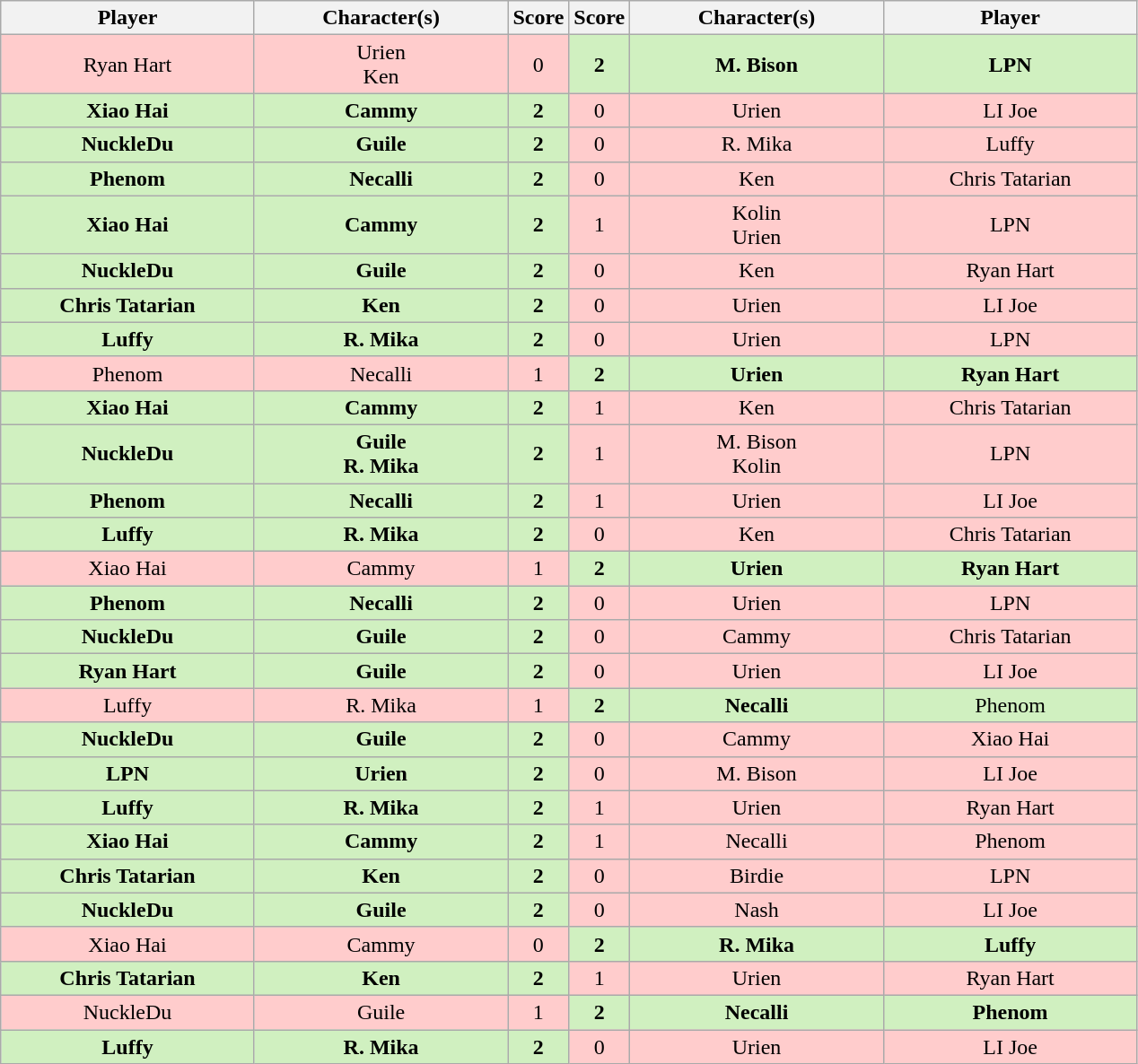<table class="wikitable" style="text-align: center;">
<tr>
<th width="181px">Player</th>
<th width="181px">Character(s)</th>
<th width="20px">Score</th>
<th width="20px">Score</th>
<th width="181px">Character(s)</th>
<th width="181px">Player</th>
</tr>
<tr>
<td style="background: #FFCCCC;">Ryan Hart</td>
<td style="background: #FFCCCC;">Urien<br>Ken</td>
<td style="background: #FFCCCC;">0</td>
<td style="background: #D0F0C0;"><strong>2</strong></td>
<td style="background: #D0F0C0;"><strong>M. Bison</strong></td>
<td style="background: #D0F0C0;"><strong>LPN</strong></td>
</tr>
<tr>
<td style="background: #D0F0C0;"><strong>Xiao Hai</strong></td>
<td style="background: #D0F0C0;"><strong>Cammy</strong></td>
<td style="background: #D0F0C0;"><strong>2</strong></td>
<td style="background: #FFCCCC;">0</td>
<td style="background: #FFCCCC;">Urien</td>
<td style="background: #FFCCCC;">LI Joe</td>
</tr>
<tr>
<td style="background: #D0F0C0;"><strong>NuckleDu</strong></td>
<td style="background: #D0F0C0;"><strong>Guile</strong></td>
<td style="background: #D0F0C0;"><strong>2</strong></td>
<td style="background: #FFCCCC;">0</td>
<td style="background: #FFCCCC;">R. Mika</td>
<td style="background: #FFCCCC;">Luffy</td>
</tr>
<tr>
<td style="background: #D0F0C0;"><strong>Phenom</strong></td>
<td style="background: #D0F0C0;"><strong>Necalli</strong></td>
<td style="background: #D0F0C0;"><strong>2</strong></td>
<td style="background: #FFCCCC;">0</td>
<td style="background: #FFCCCC;">Ken</td>
<td style="background: #FFCCCC;">Chris Tatarian</td>
</tr>
<tr>
<td style="background: #D0F0C0;"><strong>Xiao Hai</strong></td>
<td style="background: #D0F0C0;"><strong>Cammy</strong></td>
<td style="background: #D0F0C0;"><strong>2</strong></td>
<td style="background: #FFCCCC;">1</td>
<td style="background: #FFCCCC;">Kolin<br>Urien</td>
<td style="background: #FFCCCC;">LPN</td>
</tr>
<tr>
<td style="background: #D0F0C0;"><strong>NuckleDu</strong></td>
<td style="background: #D0F0C0;"><strong>Guile</strong></td>
<td style="background: #D0F0C0;"><strong>2</strong></td>
<td style="background: #FFCCCC;">0</td>
<td style="background: #FFCCCC;">Ken</td>
<td style="background: #FFCCCC;">Ryan Hart</td>
</tr>
<tr>
<td style="background: #D0F0C0;"><strong>Chris Tatarian</strong></td>
<td style="background: #D0F0C0;"><strong>Ken</strong></td>
<td style="background: #D0F0C0;"><strong>2</strong></td>
<td style="background: #FFCCCC;">0</td>
<td style="background: #FFCCCC;">Urien</td>
<td style="background: #FFCCCC;">LI Joe</td>
</tr>
<tr>
<td style="background: #D0F0C0;"><strong>Luffy</strong></td>
<td style="background: #D0F0C0;"><strong>R. Mika</strong></td>
<td style="background: #D0F0C0;"><strong>2</strong></td>
<td style="background: #FFCCCC;">0</td>
<td style="background: #FFCCCC;">Urien</td>
<td style="background: #FFCCCC;">LPN</td>
</tr>
<tr>
<td style="background: #FFCCCC;">Phenom</td>
<td style="background: #FFCCCC;">Necalli</td>
<td style="background: #FFCCCC;">1</td>
<td style="background: #D0F0C0;"><strong>2</strong></td>
<td style="background: #D0F0C0;"><strong>Urien</strong></td>
<td style="background: #D0F0C0;"><strong>Ryan Hart</strong></td>
</tr>
<tr>
<td style="background: #D0F0C0;"><strong>Xiao Hai</strong></td>
<td style="background: #D0F0C0;"><strong>Cammy</strong></td>
<td style="background: #D0F0C0;"><strong>2</strong></td>
<td style="background: #FFCCCC;">1</td>
<td style="background: #FFCCCC;">Ken</td>
<td style="background: #FFCCCC;">Chris Tatarian</td>
</tr>
<tr>
<td style="background: #D0F0C0;"><strong>NuckleDu</strong></td>
<td style="background: #D0F0C0;"><strong>Guile<br>R. Mika</strong></td>
<td style="background: #D0F0C0;"><strong>2</strong></td>
<td style="background: #FFCCCC;">1</td>
<td style="background: #FFCCCC;">M. Bison<br>Kolin</td>
<td style="background: #FFCCCC;">LPN</td>
</tr>
<tr>
<td style="background: #D0F0C0;"><strong>Phenom</strong></td>
<td style="background: #D0F0C0;"><strong>Necalli</strong></td>
<td style="background: #D0F0C0;"><strong>2</strong></td>
<td style="background: #FFCCCC;">1</td>
<td style="background: #FFCCCC;">Urien</td>
<td style="background: #FFCCCC;">LI Joe</td>
</tr>
<tr>
<td style="background: #D0F0C0;"><strong>Luffy</strong></td>
<td style="background: #D0F0C0;"><strong>R. Mika</strong></td>
<td style="background: #D0F0C0;"><strong>2</strong></td>
<td style="background: #FFCCCC;">0</td>
<td style="background: #FFCCCC;">Ken</td>
<td style="background: #FFCCCC;">Chris Tatarian</td>
</tr>
<tr>
<td style="background: #FFCCCC;">Xiao Hai</td>
<td style="background: #FFCCCC;">Cammy</td>
<td style="background: #FFCCCC;">1</td>
<td style="background: #D0F0C0;"><strong>2</strong></td>
<td style="background: #D0F0C0;"><strong>Urien</strong></td>
<td style="background: #D0F0C0;"><strong>Ryan Hart</strong></td>
</tr>
<tr>
<td style="background: #D0F0C0;"><strong>Phenom</strong></td>
<td style="background: #D0F0C0;"><strong>Necalli</strong></td>
<td style="background: #D0F0C0;"><strong>2</strong></td>
<td style="background: #FFCCCC;">0</td>
<td style="background: #FFCCCC;">Urien</td>
<td style="background: #FFCCCC;">LPN</td>
</tr>
<tr>
<td style="background: #D0F0C0;"><strong>NuckleDu</strong></td>
<td style="background: #D0F0C0;"><strong>Guile</strong></td>
<td style="background: #D0F0C0;"><strong>2</strong></td>
<td style="background: #FFCCCC;">0</td>
<td style="background: #FFCCCC;">Cammy</td>
<td style="background: #FFCCCC;">Chris Tatarian</td>
</tr>
<tr>
<td style="background: #D0F0C0;"><strong>Ryan Hart</strong></td>
<td style="background: #D0F0C0;"><strong>Guile</strong></td>
<td style="background: #D0F0C0;"><strong>2</strong></td>
<td style="background: #FFCCCC;">0</td>
<td style="background: #FFCCCC;">Urien</td>
<td style="background: #FFCCCC;">LI Joe</td>
</tr>
<tr>
<td style="background: #FFCCCC;">Luffy</td>
<td style="background: #FFCCCC;">R. Mika</td>
<td style="background: #FFCCCC;">1</td>
<td style="background: #D0F0C0;"><strong>2</strong></td>
<td style="background: #D0F0C0;"><strong>Necalli</strong></td>
<td style="background: #D0F0C0;">Phenom</td>
</tr>
<tr>
<td style="background: #D0F0C0;"><strong>NuckleDu</strong></td>
<td style="background: #D0F0C0;"><strong>Guile</strong></td>
<td style="background: #D0F0C0;"><strong>2</strong></td>
<td style="background: #FFCCCC;">0</td>
<td style="background: #FFCCCC;">Cammy</td>
<td style="background: #FFCCCC;">Xiao Hai</td>
</tr>
<tr>
<td style="background: #D0F0C0;"><strong>LPN</strong></td>
<td style="background: #D0F0C0;"><strong>Urien</strong></td>
<td style="background: #D0F0C0;"><strong>2</strong></td>
<td style="background: #FFCCCC;">0</td>
<td style="background: #FFCCCC;">M. Bison</td>
<td style="background: #FFCCCC;">LI Joe</td>
</tr>
<tr>
<td style="background: #D0F0C0;"><strong>Luffy</strong></td>
<td style="background: #D0F0C0;"><strong>R. Mika</strong></td>
<td style="background: #D0F0C0;"><strong>2</strong></td>
<td style="background: #FFCCCC;">1</td>
<td style="background: #FFCCCC;">Urien</td>
<td style="background: #FFCCCC;">Ryan Hart</td>
</tr>
<tr>
<td style="background: #D0F0C0;"><strong>Xiao Hai</strong></td>
<td style="background: #D0F0C0;"><strong>Cammy</strong></td>
<td style="background: #D0F0C0;"><strong>2</strong></td>
<td style="background: #FFCCCC;">1</td>
<td style="background: #FFCCCC;">Necalli</td>
<td style="background: #FFCCCC;">Phenom</td>
</tr>
<tr>
<td style="background: #D0F0C0;"><strong>Chris Tatarian</strong></td>
<td style="background: #D0F0C0;"><strong>Ken</strong></td>
<td style="background: #D0F0C0;"><strong>2</strong></td>
<td style="background: #FFCCCC;">0</td>
<td style="background: #FFCCCC;">Birdie</td>
<td style="background: #FFCCCC;">LPN</td>
</tr>
<tr>
<td style="background: #D0F0C0;"><strong>NuckleDu</strong></td>
<td style="background: #D0F0C0;"><strong>Guile</strong></td>
<td style="background: #D0F0C0;"><strong>2</strong></td>
<td style="background: #FFCCCC;">0</td>
<td style="background: #FFCCCC;">Nash</td>
<td style="background: #FFCCCC;">LI Joe</td>
</tr>
<tr>
<td style="background: #FFCCCC;">Xiao Hai</td>
<td style="background: #FFCCCC;">Cammy</td>
<td style="background: #FFCCCC;">0</td>
<td style="background: #D0F0C0;"><strong>2</strong></td>
<td style="background: #D0F0C0;"><strong>R. Mika</strong></td>
<td style="background: #D0F0C0;"><strong>Luffy</strong></td>
</tr>
<tr>
<td style="background: #D0F0C0;"><strong>Chris Tatarian</strong></td>
<td style="background: #D0F0C0;"><strong>Ken</strong></td>
<td style="background: #D0F0C0;"><strong>2</strong></td>
<td style="background: #FFCCCC;">1</td>
<td style="background: #FFCCCC;">Urien</td>
<td style="background: #FFCCCC;">Ryan Hart</td>
</tr>
<tr>
<td style="background: #FFCCCC;">NuckleDu</td>
<td style="background: #FFCCCC;">Guile</td>
<td style="background: #FFCCCC;">1</td>
<td style="background: #D0F0C0;"><strong>2</strong></td>
<td style="background: #D0F0C0;"><strong>Necalli</strong></td>
<td style="background: #D0F0C0;"><strong>Phenom</strong></td>
</tr>
<tr>
<td style="background: #D0F0C0;"><strong>Luffy</strong></td>
<td style="background: #D0F0C0;"><strong>R. Mika</strong></td>
<td style="background: #D0F0C0;"><strong>2</strong></td>
<td style="background: #FFCCCC;">0</td>
<td style="background: #FFCCCC;">Urien</td>
<td style="background: #FFCCCC;">LI Joe</td>
</tr>
</table>
